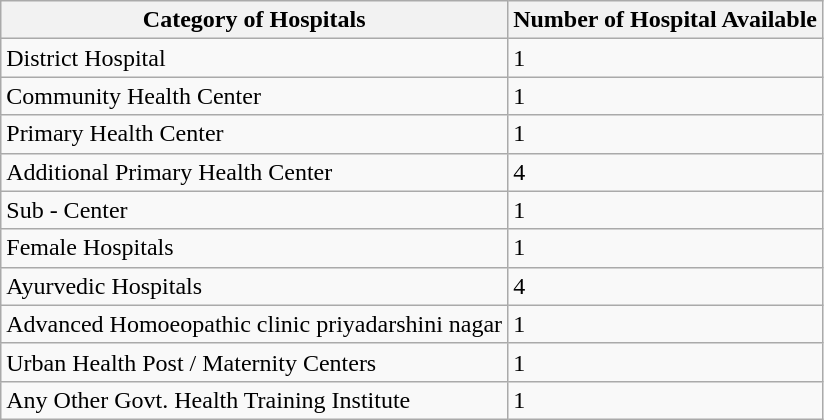<table class="wikitable">
<tr>
<th>Category of Hospitals</th>
<th>Number of Hospital Available</th>
</tr>
<tr>
<td>District Hospital</td>
<td>1</td>
</tr>
<tr>
<td>Community Health Center</td>
<td>1</td>
</tr>
<tr>
<td>Primary Health Center</td>
<td>1</td>
</tr>
<tr>
<td>Additional Primary Health Center</td>
<td>4</td>
</tr>
<tr>
<td>Sub - Center</td>
<td>1</td>
</tr>
<tr>
<td>Female Hospitals</td>
<td>1</td>
</tr>
<tr>
<td>Ayurvedic Hospitals</td>
<td>4</td>
</tr>
<tr>
<td Homeopathic Hospitals>Advanced Homoeopathic clinic priyadarshini nagar</td>
<td>1</td>
</tr>
<tr>
<td>Urban Health Post / Maternity Centers</td>
<td>1</td>
</tr>
<tr>
<td>Any Other Govt. Health Training Institute</td>
<td>1</td>
</tr>
</table>
